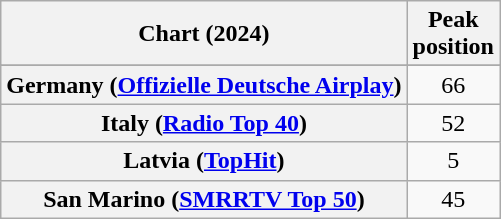<table class="wikitable sortable plainrowheaders" style="text-align:center">
<tr>
<th scope="col">Chart (2024)</th>
<th scope="col">Peak<br>position</th>
</tr>
<tr>
</tr>
<tr>
<th scope="row">Germany (<a href='#'>Offizielle Deutsche Airplay</a>)</th>
<td>66</td>
</tr>
<tr>
<th scope="row">Italy (<a href='#'>Radio Top 40</a>)</th>
<td>52</td>
</tr>
<tr>
<th scope="row">Latvia (<a href='#'>TopHit</a>)</th>
<td>5</td>
</tr>
<tr>
<th scope="row">San Marino (<a href='#'>SMRRTV Top 50</a>)</th>
<td>45</td>
</tr>
</table>
